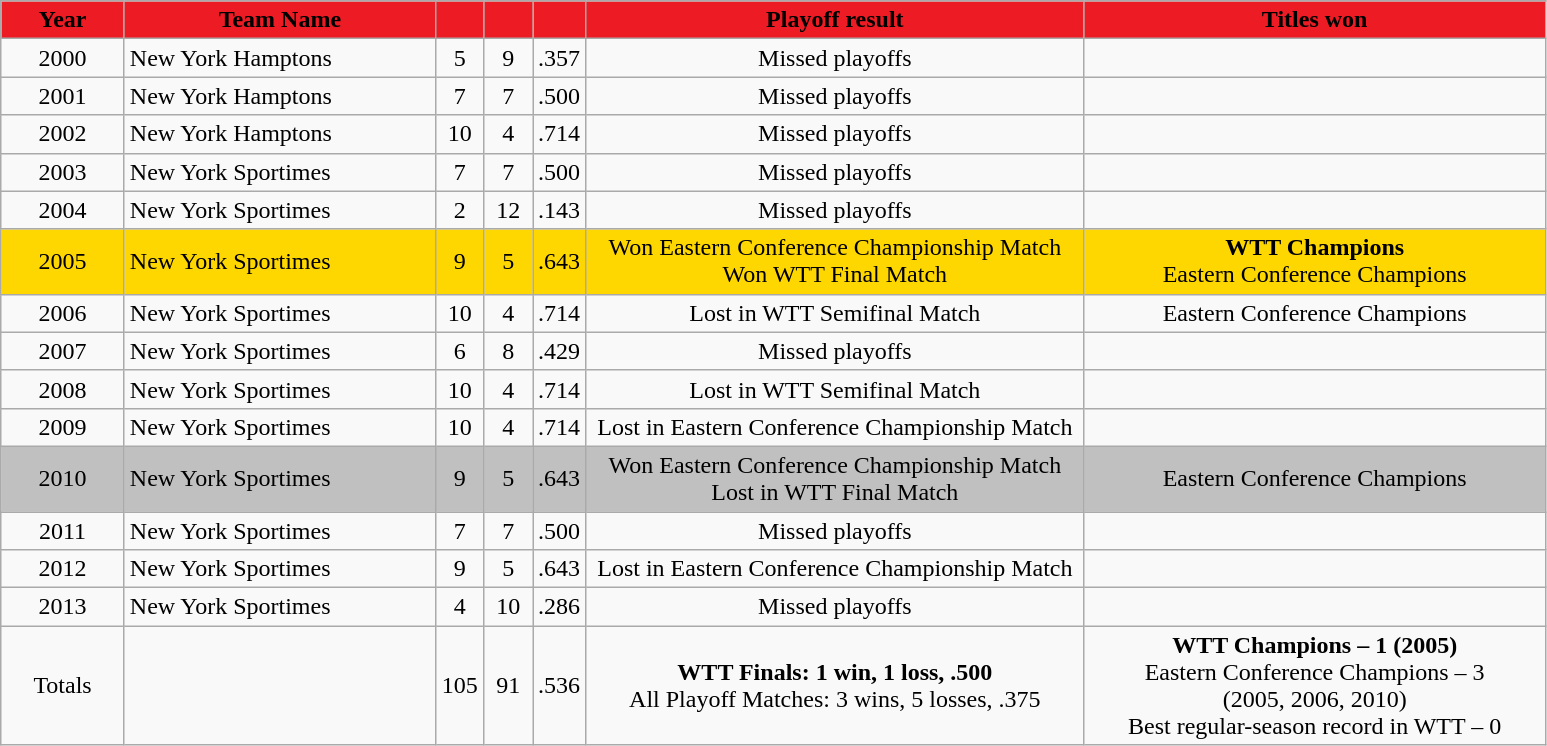<table class="wikitable" style="text-align:center">
<tr>
<th width="75px" style="background:#ED1C24;">Year</th>
<th width="200px" style="background:#ED1C24;">Team Name</th>
<th width="25px" style="background:#ED1C24;"></th>
<th width="25px" style="background:#ED1C24;"></th>
<th width="25px" style="background:#ED1C24;"></th>
<th width="325px" style="background:#ED1C24;">Playoff result</th>
<th width="300px" style="background:#ED1C24;">Titles won</th>
</tr>
<tr>
<td>2000</td>
<td align="left">New York Hamptons</td>
<td>5</td>
<td>9</td>
<td>.357</td>
<td>Missed playoffs</td>
<td></td>
</tr>
<tr>
<td>2001</td>
<td align="left">New York Hamptons</td>
<td>7</td>
<td>7</td>
<td>.500</td>
<td>Missed playoffs</td>
<td></td>
</tr>
<tr>
<td>2002</td>
<td align="left">New York Hamptons</td>
<td>10</td>
<td>4</td>
<td>.714</td>
<td>Missed playoffs</td>
<td></td>
</tr>
<tr>
<td>2003</td>
<td align="left">New York Sportimes</td>
<td>7</td>
<td>7</td>
<td>.500</td>
<td>Missed playoffs</td>
<td></td>
</tr>
<tr>
<td>2004</td>
<td align="left">New York Sportimes</td>
<td>2</td>
<td>12</td>
<td>.143</td>
<td>Missed playoffs</td>
<td></td>
</tr>
<tr style="background:gold;">
<td>2005</td>
<td align="left">New York Sportimes</td>
<td>9</td>
<td>5</td>
<td>.643</td>
<td>Won Eastern Conference Championship Match<br>Won WTT Final Match</td>
<td><strong>WTT Champions</strong><br>Eastern Conference Champions</td>
</tr>
<tr>
<td>2006</td>
<td align="left">New York Sportimes</td>
<td>10</td>
<td>4</td>
<td>.714</td>
<td>Lost in WTT Semifinal Match</td>
<td>Eastern Conference Champions</td>
</tr>
<tr>
<td>2007</td>
<td align="left">New York Sportimes</td>
<td>6</td>
<td>8</td>
<td>.429</td>
<td>Missed playoffs</td>
<td></td>
</tr>
<tr>
<td>2008</td>
<td align="left">New York Sportimes</td>
<td>10</td>
<td>4</td>
<td>.714</td>
<td>Lost in WTT Semifinal Match</td>
<td></td>
</tr>
<tr>
<td>2009</td>
<td align="left">New York Sportimes</td>
<td>10</td>
<td>4</td>
<td>.714</td>
<td>Lost in Eastern Conference Championship Match</td>
<td></td>
</tr>
<tr style="background:silver;">
<td>2010</td>
<td align="left">New York Sportimes</td>
<td>9</td>
<td>5</td>
<td>.643</td>
<td>Won Eastern Conference Championship Match<br>Lost in WTT Final Match</td>
<td>Eastern Conference Champions</td>
</tr>
<tr>
<td>2011</td>
<td align="left">New York Sportimes</td>
<td>7</td>
<td>7</td>
<td>.500</td>
<td>Missed playoffs</td>
<td></td>
</tr>
<tr>
<td>2012</td>
<td align="left">New York Sportimes</td>
<td>9</td>
<td>5</td>
<td>.643</td>
<td>Lost in Eastern Conference Championship Match</td>
<td></td>
</tr>
<tr>
<td>2013</td>
<td align="left">New York Sportimes</td>
<td>4</td>
<td>10</td>
<td>.286</td>
<td>Missed playoffs</td>
<td></td>
</tr>
<tr>
<td>Totals</td>
<td></td>
<td>105</td>
<td>91</td>
<td>.536</td>
<td><strong>WTT Finals: 1 win, 1 loss, .500</strong><br>All Playoff Matches: 3 wins, 5 losses, .375</td>
<td><strong>WTT Champions – 1 (2005)</strong><br>Eastern Conference Champions – 3<br>(2005, 2006, 2010)<br>Best regular-season record in WTT – 0</td>
</tr>
</table>
